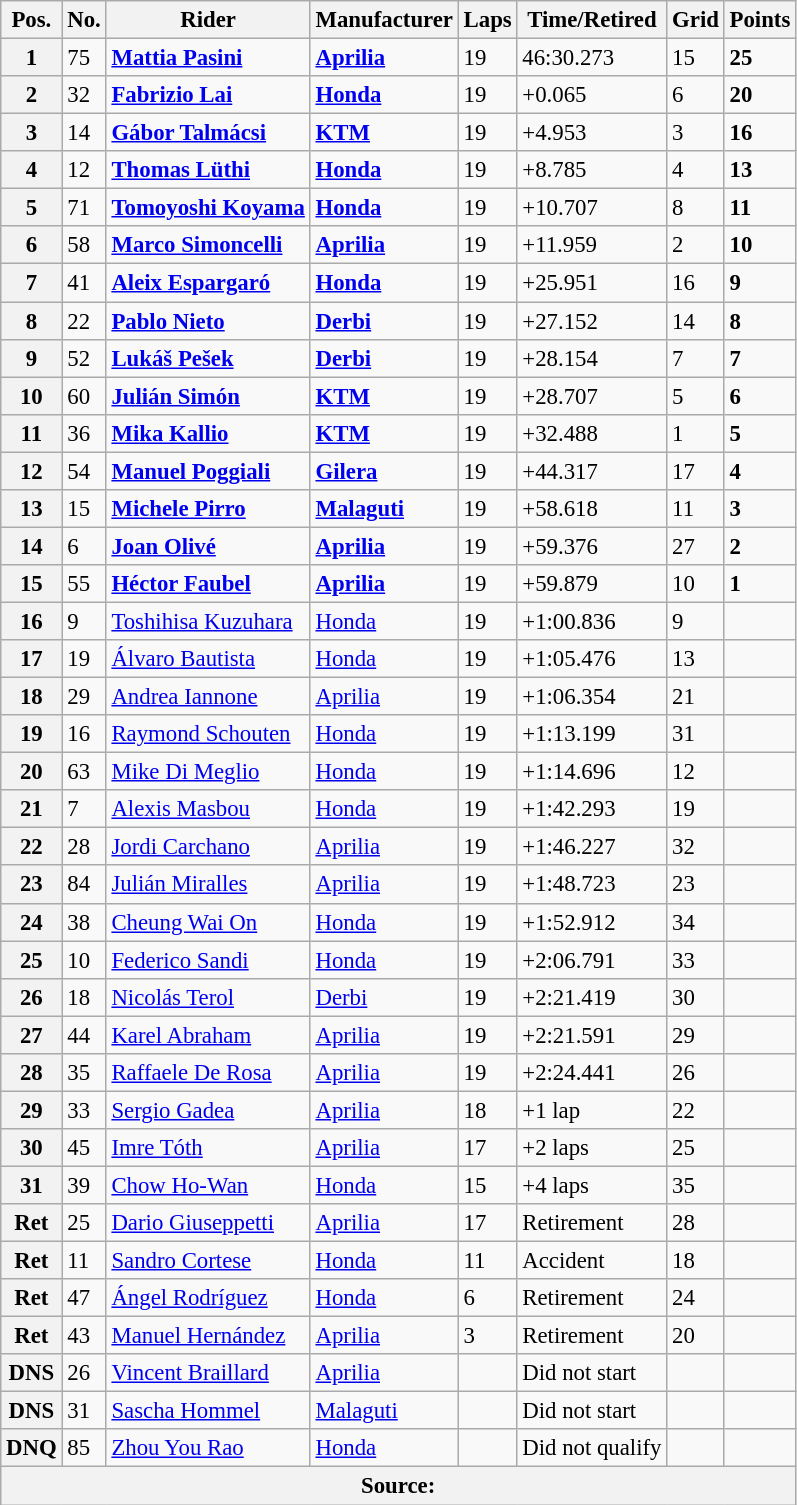<table class="wikitable" style="font-size: 95%;">
<tr>
<th>Pos.</th>
<th>No.</th>
<th>Rider</th>
<th>Manufacturer</th>
<th>Laps</th>
<th>Time/Retired</th>
<th>Grid</th>
<th>Points</th>
</tr>
<tr>
<th>1</th>
<td>75</td>
<td> <strong><a href='#'>Mattia Pasini</a></strong></td>
<td><strong><a href='#'>Aprilia</a></strong></td>
<td>19</td>
<td>46:30.273</td>
<td>15</td>
<td><strong>25</strong></td>
</tr>
<tr>
<th>2</th>
<td>32</td>
<td> <strong><a href='#'>Fabrizio Lai</a></strong></td>
<td><strong><a href='#'>Honda</a></strong></td>
<td>19</td>
<td>+0.065</td>
<td>6</td>
<td><strong>20</strong></td>
</tr>
<tr>
<th>3</th>
<td>14</td>
<td> <strong><a href='#'>Gábor Talmácsi</a></strong></td>
<td><strong><a href='#'>KTM</a></strong></td>
<td>19</td>
<td>+4.953</td>
<td>3</td>
<td><strong>16</strong></td>
</tr>
<tr>
<th>4</th>
<td>12</td>
<td> <strong><a href='#'>Thomas Lüthi</a></strong></td>
<td><strong><a href='#'>Honda</a></strong></td>
<td>19</td>
<td>+8.785</td>
<td>4</td>
<td><strong>13</strong></td>
</tr>
<tr>
<th>5</th>
<td>71</td>
<td> <strong><a href='#'>Tomoyoshi Koyama</a></strong></td>
<td><strong><a href='#'>Honda</a></strong></td>
<td>19</td>
<td>+10.707</td>
<td>8</td>
<td><strong>11</strong></td>
</tr>
<tr>
<th>6</th>
<td>58</td>
<td> <strong><a href='#'>Marco Simoncelli</a></strong></td>
<td><strong><a href='#'>Aprilia</a></strong></td>
<td>19</td>
<td>+11.959</td>
<td>2</td>
<td><strong>10</strong></td>
</tr>
<tr>
<th>7</th>
<td>41</td>
<td> <strong><a href='#'>Aleix Espargaró</a></strong></td>
<td><strong><a href='#'>Honda</a></strong></td>
<td>19</td>
<td>+25.951</td>
<td>16</td>
<td><strong>9</strong></td>
</tr>
<tr>
<th>8</th>
<td>22</td>
<td> <strong><a href='#'>Pablo Nieto</a></strong></td>
<td><strong><a href='#'>Derbi</a></strong></td>
<td>19</td>
<td>+27.152</td>
<td>14</td>
<td><strong>8</strong></td>
</tr>
<tr>
<th>9</th>
<td>52</td>
<td> <strong><a href='#'>Lukáš Pešek</a></strong></td>
<td><strong><a href='#'>Derbi</a></strong></td>
<td>19</td>
<td>+28.154</td>
<td>7</td>
<td><strong>7</strong></td>
</tr>
<tr>
<th>10</th>
<td>60</td>
<td> <strong><a href='#'>Julián Simón</a></strong></td>
<td><strong><a href='#'>KTM</a></strong></td>
<td>19</td>
<td>+28.707</td>
<td>5</td>
<td><strong>6</strong></td>
</tr>
<tr>
<th>11</th>
<td>36</td>
<td> <strong><a href='#'>Mika Kallio</a></strong></td>
<td><strong><a href='#'>KTM</a></strong></td>
<td>19</td>
<td>+32.488</td>
<td>1</td>
<td><strong>5</strong></td>
</tr>
<tr>
<th>12</th>
<td>54</td>
<td> <strong><a href='#'>Manuel Poggiali</a></strong></td>
<td><strong><a href='#'>Gilera</a></strong></td>
<td>19</td>
<td>+44.317</td>
<td>17</td>
<td><strong>4</strong></td>
</tr>
<tr>
<th>13</th>
<td>15</td>
<td> <strong><a href='#'>Michele Pirro</a></strong></td>
<td><strong><a href='#'>Malaguti</a></strong></td>
<td>19</td>
<td>+58.618</td>
<td>11</td>
<td><strong>3</strong></td>
</tr>
<tr>
<th>14</th>
<td>6</td>
<td> <strong><a href='#'>Joan Olivé</a></strong></td>
<td><strong><a href='#'>Aprilia</a></strong></td>
<td>19</td>
<td>+59.376</td>
<td>27</td>
<td><strong>2</strong></td>
</tr>
<tr>
<th>15</th>
<td>55</td>
<td> <strong><a href='#'>Héctor Faubel</a></strong></td>
<td><strong><a href='#'>Aprilia</a></strong></td>
<td>19</td>
<td>+59.879</td>
<td>10</td>
<td><strong>1</strong></td>
</tr>
<tr>
<th>16</th>
<td>9</td>
<td> <a href='#'>Toshihisa Kuzuhara</a></td>
<td><a href='#'>Honda</a></td>
<td>19</td>
<td>+1:00.836</td>
<td>9</td>
<td></td>
</tr>
<tr>
<th>17</th>
<td>19</td>
<td> <a href='#'>Álvaro Bautista</a></td>
<td><a href='#'>Honda</a></td>
<td>19</td>
<td>+1:05.476</td>
<td>13</td>
<td></td>
</tr>
<tr>
<th>18</th>
<td>29</td>
<td> <a href='#'>Andrea Iannone</a></td>
<td><a href='#'>Aprilia</a></td>
<td>19</td>
<td>+1:06.354</td>
<td>21</td>
<td></td>
</tr>
<tr>
<th>19</th>
<td>16</td>
<td> <a href='#'>Raymond Schouten</a></td>
<td><a href='#'>Honda</a></td>
<td>19</td>
<td>+1:13.199</td>
<td>31</td>
<td></td>
</tr>
<tr>
<th>20</th>
<td>63</td>
<td> <a href='#'>Mike Di Meglio</a></td>
<td><a href='#'>Honda</a></td>
<td>19</td>
<td>+1:14.696</td>
<td>12</td>
<td></td>
</tr>
<tr>
<th>21</th>
<td>7</td>
<td> <a href='#'>Alexis Masbou</a></td>
<td><a href='#'>Honda</a></td>
<td>19</td>
<td>+1:42.293</td>
<td>19</td>
<td></td>
</tr>
<tr>
<th>22</th>
<td>28</td>
<td> <a href='#'>Jordi Carchano</a></td>
<td><a href='#'>Aprilia</a></td>
<td>19</td>
<td>+1:46.227</td>
<td>32</td>
<td></td>
</tr>
<tr>
<th>23</th>
<td>84</td>
<td> <a href='#'>Julián Miralles</a></td>
<td><a href='#'>Aprilia</a></td>
<td>19</td>
<td>+1:48.723</td>
<td>23</td>
<td></td>
</tr>
<tr>
<th>24</th>
<td>38</td>
<td> <a href='#'>Cheung Wai On</a></td>
<td><a href='#'>Honda</a></td>
<td>19</td>
<td>+1:52.912</td>
<td>34</td>
<td></td>
</tr>
<tr>
<th>25</th>
<td>10</td>
<td> <a href='#'>Federico Sandi</a></td>
<td><a href='#'>Honda</a></td>
<td>19</td>
<td>+2:06.791</td>
<td>33</td>
<td></td>
</tr>
<tr>
<th>26</th>
<td>18</td>
<td> <a href='#'>Nicolás Terol</a></td>
<td><a href='#'>Derbi</a></td>
<td>19</td>
<td>+2:21.419</td>
<td>30</td>
<td></td>
</tr>
<tr>
<th>27</th>
<td>44</td>
<td> <a href='#'>Karel Abraham</a></td>
<td><a href='#'>Aprilia</a></td>
<td>19</td>
<td>+2:21.591</td>
<td>29</td>
<td></td>
</tr>
<tr>
<th>28</th>
<td>35</td>
<td> <a href='#'>Raffaele De Rosa</a></td>
<td><a href='#'>Aprilia</a></td>
<td>19</td>
<td>+2:24.441</td>
<td>26</td>
<td></td>
</tr>
<tr>
<th>29</th>
<td>33</td>
<td> <a href='#'>Sergio Gadea</a></td>
<td><a href='#'>Aprilia</a></td>
<td>18</td>
<td>+1 lap</td>
<td>22</td>
<td></td>
</tr>
<tr>
<th>30</th>
<td>45</td>
<td> <a href='#'>Imre Tóth</a></td>
<td><a href='#'>Aprilia</a></td>
<td>17</td>
<td>+2 laps</td>
<td>25</td>
<td></td>
</tr>
<tr>
<th>31</th>
<td>39</td>
<td> <a href='#'>Chow Ho-Wan</a></td>
<td><a href='#'>Honda</a></td>
<td>15</td>
<td>+4 laps</td>
<td>35</td>
<td></td>
</tr>
<tr>
<th>Ret</th>
<td>25</td>
<td> <a href='#'>Dario Giuseppetti</a></td>
<td><a href='#'>Aprilia</a></td>
<td>17</td>
<td>Retirement</td>
<td>28</td>
<td></td>
</tr>
<tr>
<th>Ret</th>
<td>11</td>
<td> <a href='#'>Sandro Cortese</a></td>
<td><a href='#'>Honda</a></td>
<td>11</td>
<td>Accident</td>
<td>18</td>
<td></td>
</tr>
<tr>
<th>Ret</th>
<td>47</td>
<td> <a href='#'>Ángel Rodríguez</a></td>
<td><a href='#'>Honda</a></td>
<td>6</td>
<td>Retirement</td>
<td>24</td>
<td></td>
</tr>
<tr>
<th>Ret</th>
<td>43</td>
<td> <a href='#'>Manuel Hernández</a></td>
<td><a href='#'>Aprilia</a></td>
<td>3</td>
<td>Retirement</td>
<td>20</td>
<td></td>
</tr>
<tr>
<th>DNS</th>
<td>26</td>
<td> <a href='#'>Vincent Braillard</a></td>
<td><a href='#'>Aprilia</a></td>
<td></td>
<td>Did not start</td>
<td></td>
<td></td>
</tr>
<tr>
<th>DNS</th>
<td>31</td>
<td> <a href='#'>Sascha Hommel</a></td>
<td><a href='#'>Malaguti</a></td>
<td></td>
<td>Did not start</td>
<td></td>
<td></td>
</tr>
<tr>
<th>DNQ</th>
<td>85</td>
<td> <a href='#'>Zhou You Rao</a></td>
<td><a href='#'>Honda</a></td>
<td></td>
<td>Did not qualify</td>
<td></td>
<td></td>
</tr>
<tr>
<th colspan=8>Source: </th>
</tr>
</table>
